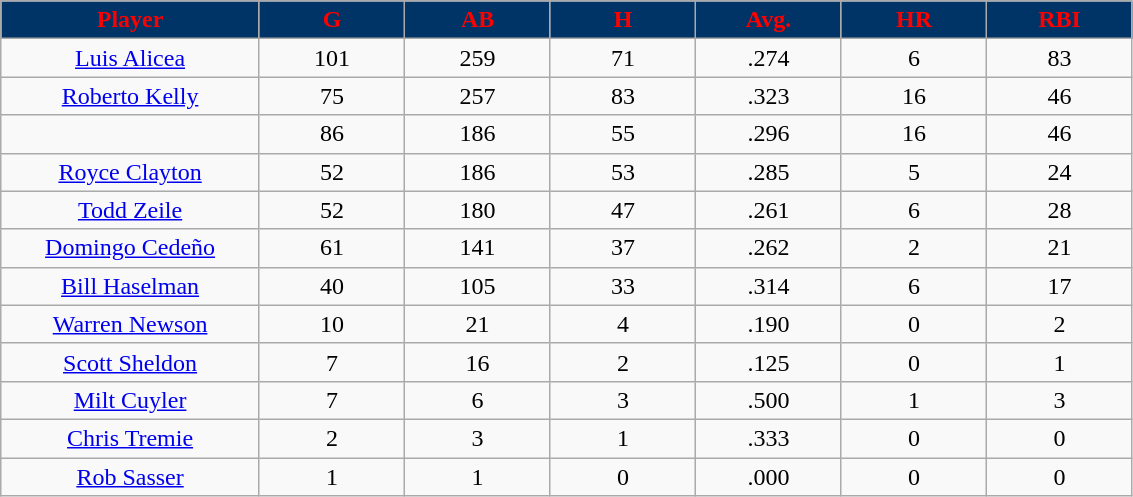<table class="wikitable sortable">
<tr>
<th style="background:#003366;color:red;" width="16%">Player</th>
<th style="background:#003366;color:red;" width="9%">G</th>
<th style="background:#003366;color:red;" width="9%">AB</th>
<th style="background:#003366;color:red;" width="9%">H</th>
<th style="background:#003366;color:red;" width="9%">Avg.</th>
<th style="background:#003366;color:red;" width="9%">HR</th>
<th style="background:#003366;color:red;" width="9%">RBI</th>
</tr>
<tr align="center">
<td><a href='#'>Luis Alicea</a></td>
<td>101</td>
<td>259</td>
<td>71</td>
<td>.274</td>
<td>6</td>
<td>83</td>
</tr>
<tr align=center>
<td><a href='#'>Roberto Kelly</a></td>
<td>75</td>
<td>257</td>
<td>83</td>
<td>.323</td>
<td>16</td>
<td>46</td>
</tr>
<tr align=center>
<td></td>
<td>86</td>
<td>186</td>
<td>55</td>
<td>.296</td>
<td>16</td>
<td>46</td>
</tr>
<tr align="center">
<td><a href='#'>Royce Clayton</a></td>
<td>52</td>
<td>186</td>
<td>53</td>
<td>.285</td>
<td>5</td>
<td>24</td>
</tr>
<tr align=center>
<td><a href='#'>Todd Zeile</a></td>
<td>52</td>
<td>180</td>
<td>47</td>
<td>.261</td>
<td>6</td>
<td>28</td>
</tr>
<tr align=center>
<td><a href='#'>Domingo Cedeño</a></td>
<td>61</td>
<td>141</td>
<td>37</td>
<td>.262</td>
<td>2</td>
<td>21</td>
</tr>
<tr align=center>
<td><a href='#'>Bill Haselman</a></td>
<td>40</td>
<td>105</td>
<td>33</td>
<td>.314</td>
<td>6</td>
<td>17</td>
</tr>
<tr align=center>
<td><a href='#'>Warren Newson</a></td>
<td>10</td>
<td>21</td>
<td>4</td>
<td>.190</td>
<td>0</td>
<td>2</td>
</tr>
<tr align=center>
<td><a href='#'>Scott Sheldon</a></td>
<td>7</td>
<td>16</td>
<td>2</td>
<td>.125</td>
<td>0</td>
<td>1</td>
</tr>
<tr align=center>
<td><a href='#'>Milt Cuyler</a></td>
<td>7</td>
<td>6</td>
<td>3</td>
<td>.500</td>
<td>1</td>
<td>3</td>
</tr>
<tr align=center>
<td><a href='#'>Chris Tremie</a></td>
<td>2</td>
<td>3</td>
<td>1</td>
<td>.333</td>
<td>0</td>
<td>0</td>
</tr>
<tr align=center>
<td><a href='#'>Rob Sasser</a></td>
<td>1</td>
<td>1</td>
<td>0</td>
<td>.000</td>
<td>0</td>
<td>0</td>
</tr>
</table>
